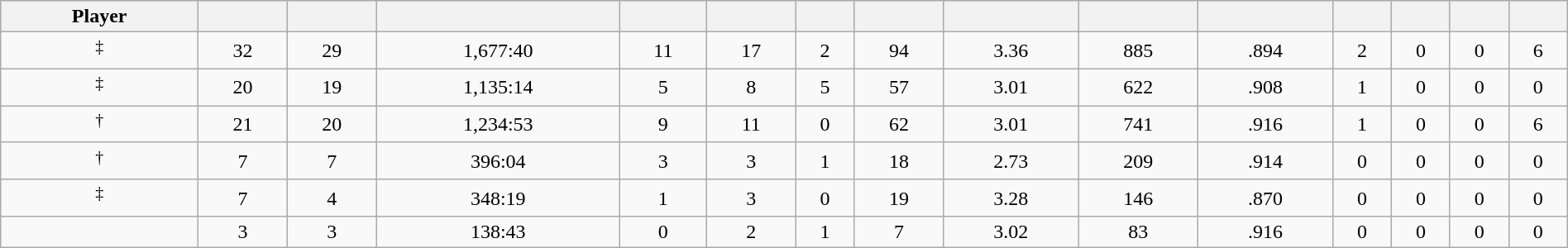<table class="wikitable sortable" style="width:100%;">
<tr style="text-align:center; background:#ddd;">
<th>Player</th>
<th></th>
<th></th>
<th></th>
<th></th>
<th></th>
<th></th>
<th></th>
<th></th>
<th></th>
<th></th>
<th></th>
<th></th>
<th></th>
<th></th>
</tr>
<tr align=center>
<td><sup>‡</sup></td>
<td>32</td>
<td>29</td>
<td>1,677:40</td>
<td>11</td>
<td>17</td>
<td>2</td>
<td>94</td>
<td>3.36</td>
<td>885</td>
<td>.894</td>
<td>2</td>
<td>0</td>
<td>0</td>
<td>6</td>
</tr>
<tr align=center>
<td><sup>‡</sup></td>
<td>20</td>
<td>19</td>
<td>1,135:14</td>
<td>5</td>
<td>8</td>
<td>5</td>
<td>57</td>
<td>3.01</td>
<td>622</td>
<td>.908</td>
<td>1</td>
<td>0</td>
<td>0</td>
<td>0</td>
</tr>
<tr align=center>
<td><sup>†</sup></td>
<td>21</td>
<td>20</td>
<td>1,234:53</td>
<td>9</td>
<td>11</td>
<td>0</td>
<td>62</td>
<td>3.01</td>
<td>741</td>
<td>.916</td>
<td>1</td>
<td>0</td>
<td>0</td>
<td>6</td>
</tr>
<tr align=center>
<td><sup>†</sup></td>
<td>7</td>
<td>7</td>
<td>396:04</td>
<td>3</td>
<td>3</td>
<td>1</td>
<td>18</td>
<td>2.73</td>
<td>209</td>
<td>.914</td>
<td>0</td>
<td>0</td>
<td>0</td>
<td>0</td>
</tr>
<tr align=center>
<td><sup>‡</sup></td>
<td>7</td>
<td>4</td>
<td>348:19</td>
<td>1</td>
<td>3</td>
<td>0</td>
<td>19</td>
<td>3.28</td>
<td>146</td>
<td>.870</td>
<td>0</td>
<td>0</td>
<td>0</td>
<td>0</td>
</tr>
<tr align=center>
<td></td>
<td>3</td>
<td>3</td>
<td>138:43</td>
<td>0</td>
<td>2</td>
<td>1</td>
<td>7</td>
<td>3.02</td>
<td>83</td>
<td>.916</td>
<td>0</td>
<td>0</td>
<td>0</td>
<td>0</td>
</tr>
</table>
